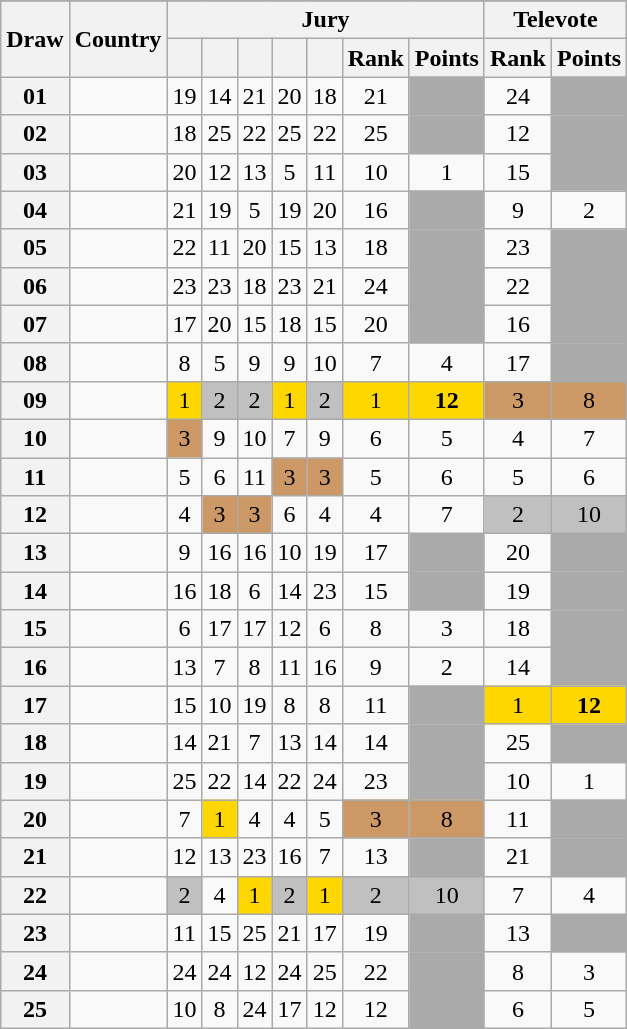<table class="sortable wikitable collapsible plainrowheaders" style="text-align:center;">
<tr>
</tr>
<tr>
<th scope="col" rowspan="2">Draw</th>
<th scope="col" rowspan="2">Country</th>
<th scope="col" colspan="7">Jury</th>
<th scope="col" colspan="2">Televote</th>
</tr>
<tr>
<th scope="col"></th>
<th scope="col"></th>
<th scope="col"></th>
<th scope="col"></th>
<th scope="col"></th>
<th scope="col">Rank</th>
<th scope="col">Points</th>
<th scope="col">Rank</th>
<th scope="col">Points</th>
</tr>
<tr>
<th scope="row" style="text-align:center;">01</th>
<td style="text-align:left;"></td>
<td>19</td>
<td>14</td>
<td>21</td>
<td>20</td>
<td>18</td>
<td>21</td>
<td style="background:#AAAAAA;"></td>
<td>24</td>
<td style="background:#AAAAAA;"></td>
</tr>
<tr>
<th scope="row" style="text-align:center;">02</th>
<td style="text-align:left;"></td>
<td>18</td>
<td>25</td>
<td>22</td>
<td>25</td>
<td>22</td>
<td>25</td>
<td style="background:#AAAAAA;"></td>
<td>12</td>
<td style="background:#AAAAAA;"></td>
</tr>
<tr>
<th scope="row" style="text-align:center;">03</th>
<td style="text-align:left;"></td>
<td>20</td>
<td>12</td>
<td>13</td>
<td>5</td>
<td>11</td>
<td>10</td>
<td>1</td>
<td>15</td>
<td style="background:#AAAAAA;"></td>
</tr>
<tr>
<th scope="row" style="text-align:center;">04</th>
<td style="text-align:left;"></td>
<td>21</td>
<td>19</td>
<td>5</td>
<td>19</td>
<td>20</td>
<td>16</td>
<td style="background:#AAAAAA;"></td>
<td>9</td>
<td>2</td>
</tr>
<tr>
<th scope="row" style="text-align:center;">05</th>
<td style="text-align:left;"></td>
<td>22</td>
<td>11</td>
<td>20</td>
<td>15</td>
<td>13</td>
<td>18</td>
<td style="background:#AAAAAA;"></td>
<td>23</td>
<td style="background:#AAAAAA;"></td>
</tr>
<tr>
<th scope="row" style="text-align:center;">06</th>
<td style="text-align:left;"></td>
<td>23</td>
<td>23</td>
<td>18</td>
<td>23</td>
<td>21</td>
<td>24</td>
<td style="background:#AAAAAA;"></td>
<td>22</td>
<td style="background:#AAAAAA;"></td>
</tr>
<tr>
<th scope="row" style="text-align:center;">07</th>
<td style="text-align:left;"></td>
<td>17</td>
<td>20</td>
<td>15</td>
<td>18</td>
<td>15</td>
<td>20</td>
<td style="background:#AAAAAA;"></td>
<td>16</td>
<td style="background:#AAAAAA;"></td>
</tr>
<tr>
<th scope="row" style="text-align:center;">08</th>
<td style="text-align:left;"></td>
<td>8</td>
<td>5</td>
<td>9</td>
<td>9</td>
<td>10</td>
<td>7</td>
<td>4</td>
<td>17</td>
<td style="background:#AAAAAA;"></td>
</tr>
<tr>
<th scope="row" style="text-align:center;">09</th>
<td style="text-align:left;"></td>
<td style="background:gold;">1</td>
<td style="background:silver;">2</td>
<td style="background:silver;">2</td>
<td style="background:gold;">1</td>
<td style="background:silver;">2</td>
<td style="background:gold;">1</td>
<td style="background:gold;"><strong>12</strong></td>
<td style="background:#CC9966;">3</td>
<td style="background:#CC9966;">8</td>
</tr>
<tr>
<th scope="row" style="text-align:center;">10</th>
<td style="text-align:left;"></td>
<td style="background:#CC9966;">3</td>
<td>9</td>
<td>10</td>
<td>7</td>
<td>9</td>
<td>6</td>
<td>5</td>
<td>4</td>
<td>7</td>
</tr>
<tr>
<th scope="row" style="text-align:center;">11</th>
<td style="text-align:left;"></td>
<td>5</td>
<td>6</td>
<td>11</td>
<td style="background:#CC9966;">3</td>
<td style="background:#CC9966;">3</td>
<td>5</td>
<td>6</td>
<td>5</td>
<td>6</td>
</tr>
<tr>
<th scope="row" style="text-align:center;">12</th>
<td style="text-align:left;"></td>
<td>4</td>
<td style="background:#CC9966;">3</td>
<td style="background:#CC9966;">3</td>
<td>6</td>
<td>4</td>
<td>4</td>
<td>7</td>
<td style="background:silver;">2</td>
<td style="background:silver;">10</td>
</tr>
<tr>
<th scope="row" style="text-align:center;">13</th>
<td style="text-align:left;"></td>
<td>9</td>
<td>16</td>
<td>16</td>
<td>10</td>
<td>19</td>
<td>17</td>
<td style="background:#AAAAAA;"></td>
<td>20</td>
<td style="background:#AAAAAA;"></td>
</tr>
<tr>
<th scope="row" style="text-align:center;">14</th>
<td style="text-align:left;"></td>
<td>16</td>
<td>18</td>
<td>6</td>
<td>14</td>
<td>23</td>
<td>15</td>
<td style="background:#AAAAAA;"></td>
<td>19</td>
<td style="background:#AAAAAA;"></td>
</tr>
<tr>
<th scope="row" style="text-align:center;">15</th>
<td style="text-align:left;"></td>
<td>6</td>
<td>17</td>
<td>17</td>
<td>12</td>
<td>6</td>
<td>8</td>
<td>3</td>
<td>18</td>
<td style="background:#AAAAAA;"></td>
</tr>
<tr>
<th scope="row" style="text-align:center;">16</th>
<td style="text-align:left;"></td>
<td>13</td>
<td>7</td>
<td>8</td>
<td>11</td>
<td>16</td>
<td>9</td>
<td>2</td>
<td>14</td>
<td style="background:#AAAAAA;"></td>
</tr>
<tr>
<th scope="row" style="text-align:center;">17</th>
<td style="text-align:left;"></td>
<td>15</td>
<td>10</td>
<td>19</td>
<td>8</td>
<td>8</td>
<td>11</td>
<td style="background:#AAAAAA;"></td>
<td style="background:gold;">1</td>
<td style="background:gold;"><strong>12</strong></td>
</tr>
<tr>
<th scope="row" style="text-align:center;">18</th>
<td style="text-align:left;"></td>
<td>14</td>
<td>21</td>
<td>7</td>
<td>13</td>
<td>14</td>
<td>14</td>
<td style="background:#AAAAAA;"></td>
<td>25</td>
<td style="background:#AAAAAA;"></td>
</tr>
<tr>
<th scope="row" style="text-align:center;">19</th>
<td style="text-align:left;"></td>
<td>25</td>
<td>22</td>
<td>14</td>
<td>22</td>
<td>24</td>
<td>23</td>
<td style="background:#AAAAAA;"></td>
<td>10</td>
<td>1</td>
</tr>
<tr>
<th scope="row" style="text-align:center;">20</th>
<td style="text-align:left;"></td>
<td>7</td>
<td style="background:gold;">1</td>
<td>4</td>
<td>4</td>
<td>5</td>
<td style="background:#CC9966;">3</td>
<td style="background:#CC9966;">8</td>
<td>11</td>
<td style="background:#AAAAAA;"></td>
</tr>
<tr>
<th scope="row" style="text-align:center;">21</th>
<td style="text-align:left;"></td>
<td>12</td>
<td>13</td>
<td>23</td>
<td>16</td>
<td>7</td>
<td>13</td>
<td style="background:#AAAAAA;"></td>
<td>21</td>
<td style="background:#AAAAAA;"></td>
</tr>
<tr>
<th scope="row" style="text-align:center;">22</th>
<td style="text-align:left;"></td>
<td style="background:silver;">2</td>
<td>4</td>
<td style="background:gold;">1</td>
<td style="background:silver;">2</td>
<td style="background:gold;">1</td>
<td style="background:silver;">2</td>
<td style="background:silver;">10</td>
<td>7</td>
<td>4</td>
</tr>
<tr>
<th scope="row" style="text-align:center;">23</th>
<td style="text-align:left;"></td>
<td>11</td>
<td>15</td>
<td>25</td>
<td>21</td>
<td>17</td>
<td>19</td>
<td style="background:#AAAAAA;"></td>
<td>13</td>
<td style="background:#AAAAAA;"></td>
</tr>
<tr>
<th scope="row" style="text-align:center;">24</th>
<td style="text-align:left;"></td>
<td>24</td>
<td>24</td>
<td>12</td>
<td>24</td>
<td>25</td>
<td>22</td>
<td style="background:#AAAAAA;"></td>
<td>8</td>
<td>3</td>
</tr>
<tr>
<th scope="row" style="text-align:center;">25</th>
<td style="text-align:left;"></td>
<td>10</td>
<td>8</td>
<td>24</td>
<td>17</td>
<td>12</td>
<td>12</td>
<td style="background:#AAAAAA;"></td>
<td>6</td>
<td>5</td>
</tr>
</table>
